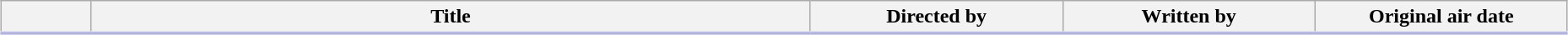<table class="wikitable" style="width:98%; margin:auto; background:#FFF;">
<tr style="border-bottom: 3px solid #CCF;">
<th style="width:4em;"></th>
<th>Title</th>
<th style="width:12em;">Directed by</th>
<th style="width:12em;">Written by</th>
<th style="width:12em;">Original air date</th>
</tr>
<tr>
</tr>
</table>
